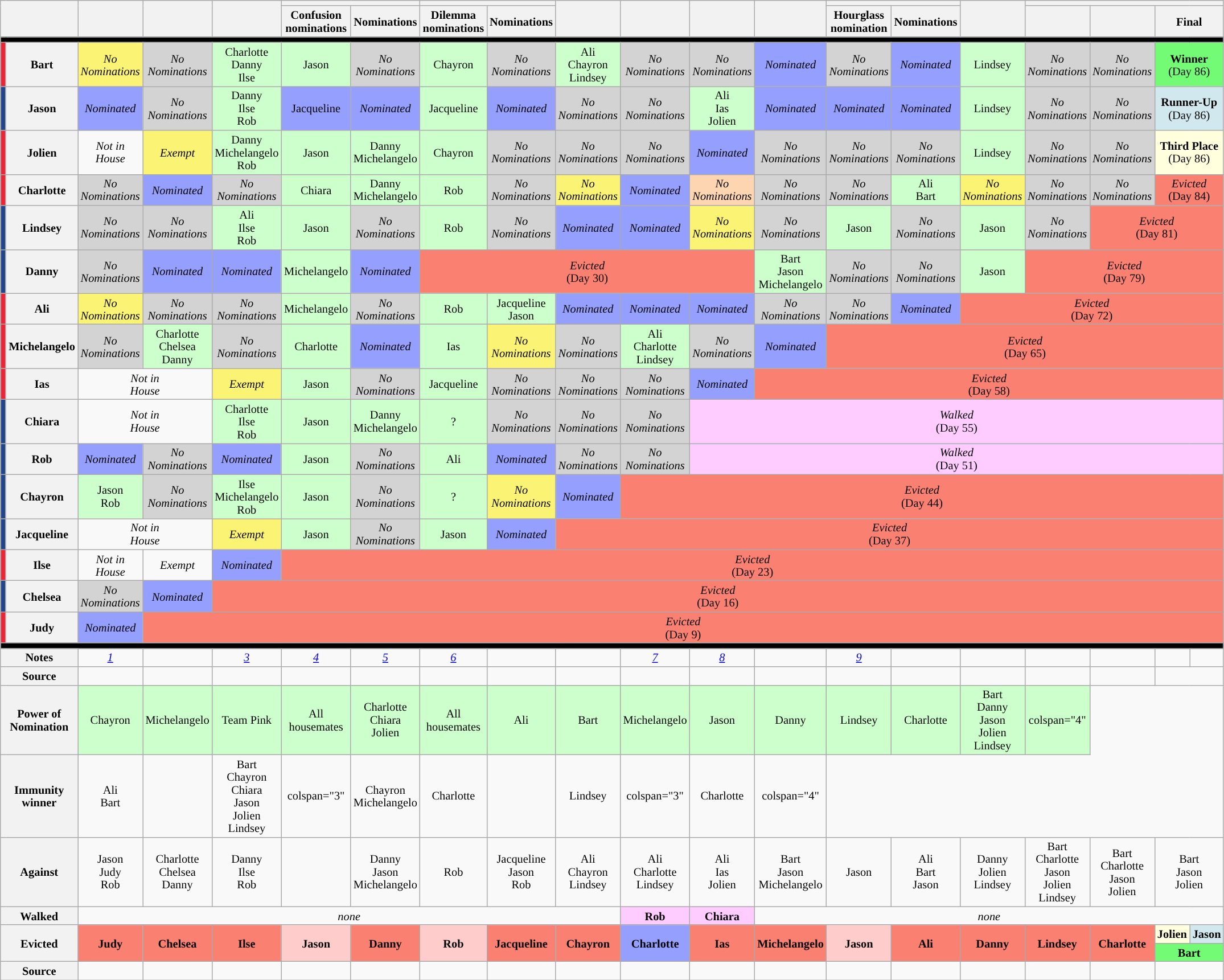<table class="wikitable" style="text-align:center; width:100%; font-size:85%; line-height:15px">
<tr>
<th colspan="2" rowspan="2" style="width:5%"></th>
<th rowspan="2" style="width:5%"></th>
<th rowspan="2" style="width:5%"></th>
<th rowspan="2" style="width:5%"></th>
<th colspan="2" style="width:5%"></th>
<th colspan="2" style="width:5%"></th>
<th rowspan="2" style="width:5%"></th>
<th rowspan="2" style="width:5%"></th>
<th rowspan="2" style="width:5%"></th>
<th rowspan="2" style="width:5%"></th>
<th colspan="2" style="width:5%"></th>
<th rowspan="2" style="width:5%"></th>
<th colspan="4" style="width:5%"></th>
</tr>
<tr>
<th style="width: 5%;">Confusion nominations</th>
<th style="width: 5%;">Nominations</th>
<th style="width: 5%;">Dilemma nominations</th>
<th style="width: 5%;">Nominations</th>
<th style="width: 5%;">Hourglass nomination</th>
<th style="width: 5%;">Nominations</th>
<th></th>
<th></th>
<th colspan="2">Final</th>
</tr>
<tr>
<th colspan="20" style="background:#000;"></th>
</tr>
<tr>
<td style="background:#ED2436"></td>
<th>Bart</th>
<td style="background:#FBF373;"><em>No <br>Nominations</em></td>
<td style="background:lightgrey;"><em>No <br>Nominations</em></td>
<td style="background:#cfc;">Charlotte<br>Danny<br>Ilse</td>
<td style="background:#cfc;">Jason</td>
<td style="background:lightgrey;"><em>No <br>Nominations</em></td>
<td style="background:#cfc;">Chayron</td>
<td style="background:lightgrey;"><em>No <br>Nominations</em></td>
<td style="background:#cfc;">Ali <br> Chayron <br> Lindsey</td>
<td style="background:lightgrey;"><em>No <br>Nominations</em></td>
<td style="background:lightgrey;"><em>No <br>Nominations</em></td>
<td style="background:#959FFD;"><em>Nominated</em></td>
<td style="background:lightgrey;"><em>No <br>Nominations</em></td>
<td style="background:#959FFD;"><em>Nominated</em></td>
<td style="background:#cfc;">Lindsey</td>
<td style="background:lightgrey;"><em>No <br>Nominations</em></td>
<td style="background:lightgrey;"><em>No <br>Nominations</em></td>
<td colspan="2" style="background:#73FB76"><strong>Winner</strong><br>(Day 86)</td>
</tr>
<tr>
<td style="background:#21468B"></td>
<th>Jason</th>
<td style="background:#959FFD;"><em>Nominated</em></td>
<td style="background:lightgrey;"><em>No <br>Nominations</em></td>
<td style="background:#cfc;">Danny<br>Ilse<br>Rob</td>
<td style="background:#959FFD;">Jacqueline</td>
<td style="background:#959FFD;"><em>Nominated</em></td>
<td style="background:#cfc;">Jacqueline</td>
<td style="background:#959FFD;"><em>Nominated</em></td>
<td style="background:lightgrey;"><em>No <br>Nominations</em></td>
<td style="background:lightgrey;"><em>No <br>Nominations</em></td>
<td style="background:#cfc;">Ali <br>Ias <br>Jolien</td>
<td style="background:#959FFD;"><em>Nominated</em></td>
<td style="background:#959FFD;"><em>Nominated</em></td>
<td style="background:#959FFD;"><em>Nominated</em></td>
<td style="background:#cfc;">Lindsey</td>
<td style="background:lightgrey;"><em>No <br>Nominations</em></td>
<td style="background:lightgrey;"><em>No <br>Nominations</em></td>
<td colspan="2" style="background:#D1E8EF"><strong>Runner-Up</strong><br>(Day 86)</td>
</tr>
<tr>
<td style="background:#ED2436"></td>
<th>Jolien</th>
<td><em>Not in<br>House</em></td>
<td style="background:#FBF373;"><em>Exempt</em></td>
<td style="background:#cfc;">Danny<br>Michelangelo<br>Rob</td>
<td style="background:#cfc;">Jason</td>
<td style="background:#cfc;">Danny<br>Michelangelo</td>
<td style="background:#cfc;">Chayron</td>
<td style="background:lightgrey;"><em>No <br>Nominations</em></td>
<td style="background:lightgrey;"><em>No <br>Nominations</em></td>
<td style="background:lightgrey;"><em>No <br>Nominations</em></td>
<td style="background:#959FFD;"><em>Nominated</em></td>
<td style="background:lightgrey;"><em>No <br>Nominations</em></td>
<td style="background:lightgrey;"><em>No <br>Nominations</em></td>
<td style="background:lightgrey;"><em>No <br>Nominations</em></td>
<td style="background:#cfc;">Lindsey</td>
<td style="background:lightgrey;"><em>No <br>Nominations</em></td>
<td style="background:lightgrey;"><em>No <br>Nominations</em></td>
<td colspan="2" style="background:#FFFFDD;"><strong>Third Place</strong><br>(Day 86)</td>
</tr>
<tr>
<td style="background:#ED2436"></td>
<th>Charlotte</th>
<td style="background:lightgrey;"><em>No <br>Nominations</em></td>
<td style="background:#959FFD;"><em>Nominated</em></td>
<td style="background:lightgrey;"><em>No <br>Nominations</em></td>
<td style="background:#cfc;">Chiara</td>
<td style="background:#cfc;">Danny<br>Michelangelo</td>
<td style="background:#cfc;">Rob</td>
<td style="background:lightgrey;"><em>No <br>Nominations</em></td>
<td style="background:#FBF373;"><em>No <br>Nominations</em></td>
<td style="background:#959FFD;"><em>Nominated</em></td>
<td style="background:#FDD5B1;"><em>No <br>Nominations</em></td>
<td style="background:lightgrey;"><em>No <br>Nominations</em></td>
<td style="background:lightgrey;"><em>No <br>Nominations</em></td>
<td style="background:#cfc;">Ali<br>Bart</td>
<td style="background:#FBF373;"><em>No <br>Nominations</em></td>
<td style="background:lightgrey;"><em>No <br>Nominations</em></td>
<td style="background:lightgrey;"><em>No <br>Nominations</em></td>
<td colspan="2" style="background:salmon;" align="center"><em>Evicted</em><br>(Day 84)</td>
</tr>
<tr>
<td style="background:#21468B"></td>
<th>Lindsey</th>
<td style="background:lightgrey;"><em>No <br>Nominations</em></td>
<td style="background:lightgrey;"><em>No <br>Nominations</em></td>
<td style="background:#cfc;">Ali<br>Ilse<br>Rob</td>
<td style="background:#cfc;">Jason</td>
<td style="background:lightgrey;"><em>No <br>Nominations</em></td>
<td style="background:#cfc;">Rob</td>
<td style="background:lightgrey;"><em>No <br>Nominations</em></td>
<td style="background:#959FFD;"><em>Nominated</em></td>
<td style="background:#959FFD;"><em>Nominated</em></td>
<td style="background:#FBF373;"><em>No <br>Nominations</em></td>
<td style="background:lightgrey;"><em>No <br>Nominations</em></td>
<td style="background:#cfc;">Jason</td>
<td style="background:lightgrey;"><em>No <br>Nominations</em></td>
<td style="background:#cfc;">Jason</td>
<td style="background:lightgrey;"><em>No <br>Nominations</em></td>
<td colspan="3" style="background:salmon;" align="center"><em>Evicted</em><br>(Day 81)</td>
</tr>
<tr>
<td style="background:#21468B"></td>
<th>Danny</th>
<td style="background:lightgrey;"><em>No <br>Nominations</em></td>
<td style="background:#959FFD;"><em>Nominated</em></td>
<td style="background:#959FFD;"><em>Nominated</em></td>
<td style="background:#cfc;">Michelangelo</td>
<td style="background:#959FFD;"><em>Nominated</em></td>
<td colspan="5" style="background:salmon;" align="center"><em>Evicted</em><br>(Day 30)</td>
<td style="background:#cfc;">Bart <br> Jason <br> Michelangelo</td>
<td style="background:lightgrey;"><em>No <br>Nominations</em></td>
<td style="background:lightgrey;"><em>No <br>Nominations</em></td>
<td style="background:#cfc;">Jason</td>
<td colspan="4" style="background:salmon;" align="center"><em>Evicted</em><br>(Day 79)</td>
</tr>
<tr>
<td style="background:#ED2436"></td>
<th>Ali</th>
<td style="background:#FBF373;"><em>No <br>Nominations</em></td>
<td style="background:lightgrey;"><em>No <br>Nominations</em></td>
<td style="background:lightgrey;"><em>No <br>Nominations</em></td>
<td style="background:#cfc;">Michelangelo</td>
<td style="background:lightgrey;"><em>No <br>Nominations</em></td>
<td style="background:#cfc;">Rob</td>
<td style="background:#cfc;">Jacqueline<br>Jason</td>
<td style="background:#959FFD;"><em>Nominated</em></td>
<td style="background:#959FFD;"><em>Nominated</em></td>
<td style="background:#959FFD;"><em>Nominated</em></td>
<td style="background:lightgrey;"><em>No <br>Nominations</em></td>
<td style="background:lightgrey;"><em>No <br>Nominations</em></td>
<td style="background:#959FFD;"><em>Nominated</em></td>
<td colspan="5" style="background:salmon;" align="center"><em>Evicted</em><br>(Day 72)</td>
</tr>
<tr>
<td style="background:#ED2436"></td>
<th>Michelangelo</th>
<td style="background:lightgrey;"><em>No <br>Nominations</em></td>
<td style="background:#cfc;">Charlotte <br> Chelsea <br> Danny</td>
<td style="background:lightgrey;"><em>No <br>Nominations</em></td>
<td style="background:#cfc;">Charlotte</td>
<td style="background:#959FFD;"><em>Nominated</em></td>
<td style="background:#cfc;">Ias</td>
<td style="background:#FBF373;"><em>No <br>Nominations</em></td>
<td style="background:lightgrey;"><em>No <br>Nominations</em></td>
<td style="background:#cfc;">Ali <br>Charlotte <br>Lindsey</td>
<td style="background:lightgrey;"><em>No <br>Nominations</em></td>
<td style="background:#959FFD;"><em>Nominated</em></td>
<td colspan="7" style="background:salmon;" align="center"><em>Evicted</em><br>(Day 65)</td>
</tr>
<tr>
<td style="background:#ED2436"></td>
<th>Ias</th>
<td colspan=2><em>Not in<br>House</em></td>
<td style="background:#FBF373;"><em>Exempt</em></td>
<td style="background:#cfc;">Jason</td>
<td style="background:lightgrey;"><em>No <br>Nominations</em></td>
<td style="background:#cfc;">Jacqueline</td>
<td style="background:lightgrey;"><em>No <br>Nominations</em></td>
<td style="background:lightgrey;"><em>No <br>Nominations</em></td>
<td style="background:lightgrey;"><em>No <br>Nominations</em></td>
<td style="background:#959FFD;"><em>Nominated</em></td>
<td colspan="8" style="background:salmon;" align="center"><em>Evicted</em><br>(Day 58)</td>
</tr>
<tr>
<td style="background:#21468B"></td>
<th>Chiara</th>
<td colspan=2><em>Not in<br>House</em></td>
<td style="background:#cfc;">Charlotte<br>Ilse<br>Rob</td>
<td style="background:#cfc;">Jason</td>
<td style="background:#cfc;">Danny<br>Michelangelo</td>
<td style="background:#cfc;">?</td>
<td style="background:lightgrey;"><em>No <br>Nominations</em></td>
<td style="background:lightgrey;"><em>No <br>Nominations</em></td>
<td style="background:lightgrey;"><em>No <br>Nominations</em></td>
<td colspan="9" style="background:#fcf"><em>Walked</em><br>(Day 55)</td>
</tr>
<tr>
<td style="background:#21468B"></td>
<th>Rob</th>
<td style="background:#959FFD;"><em>Nominated</em></td>
<td style="background:lightgrey;"><em>No <br>Nominations</em></td>
<td style="background:#959FFD;"><em>Nominated</em></td>
<td style="background:#cfc;">Jason</td>
<td style="background:lightgrey;"><em>No <br>Nominations</em></td>
<td style="background:#cfc;">Ali</td>
<td style="background:#959FFD;"><em>Nominated</em></td>
<td style="background:lightgrey;"><em>No <br>Nominations</em></td>
<td style="background:lightgrey;"><em>No <br>Nominations</em></td>
<td colspan="9" style="background:#fcf"><em>Walked</em><br>(Day 51)</td>
</tr>
<tr>
<td style="background:#21468B"></td>
<th>Chayron</th>
<td style="background:#cfc;">Jason<br>Rob</td>
<td style="background:lightgrey;"><em>No <br>Nominations</em></td>
<td style="background:#cfc;">Ilse<br>Michelangelo <br> Rob</td>
<td style="background:#cfc;">Jason</td>
<td style="background:lightgrey;"><em>No <br>Nominations</em></td>
<td style="background:#cfc;">?</td>
<td style="background:#FBF373;"><em>No <br>Nominations</em></td>
<td style="background:#959FFD;"><em>Nominated</em></td>
<td colspan="10" style="background:salmon;" align="center"><em>Evicted</em><br>(Day 44)</td>
</tr>
<tr>
<td style="background:#21468B"></td>
<th>Jacqueline</th>
<td colspan=2><em>Not in<br>House</em></td>
<td style="background:#FBF373"><em>Exempt</em></td>
<td style="background:#cfc;">Jason</td>
<td style="background:lightgrey;"><em>No <br>Nominations</em></td>
<td style="background:#cfc;">Jason</td>
<td style="background:#959FFD;"><em>Nominated</em></td>
<td colspan="11" style="background:salmon;" align="center"><em>Evicted</em><br>(Day 37)</td>
</tr>
<tr>
<td style="background:#ED2436"></td>
<th>Ilse</th>
<td><em>Not in<br>House</em></td>
<td tyle="background:#FBF373;"><em>Exempt</em></td>
<td style="background:#959FFD;"><em>Nominated</em></td>
<td colspan="15" style="background:salmon;" align="center"><em>Evicted</em><br>(Day 23)</td>
</tr>
<tr>
<td style="background:#21468B"></td>
<th>Chelsea</th>
<td style="background:lightgrey;"><em>No <br>Nominations</em></td>
<td style="background:#959FFD;"><em>Nominated</em></td>
<td colspan="16" style="background:salmon;" align="center"><em>Evicted</em><br>(Day 16)</td>
</tr>
<tr>
<td style="background:#ED2436"></td>
<th>Judy</th>
<td style="background:#959FFD;"><em>Nominated</em></td>
<td colspan="17" style="background:salmon;" align="center"><em>Evicted</em><br>(Day 9)</td>
</tr>
<tr>
<th colspan="20" style="background:#000;"></th>
</tr>
<tr>
<th colspan="2">Notes</th>
<td><em><a href='#'>1</a></em></td>
<td></td>
<td><em><a href='#'>3</a></em></td>
<td><em><a href='#'>4</a></em></td>
<td><em><a href='#'>5</a></em></td>
<td><em><a href='#'>6</a></em></td>
<td></td>
<td></td>
<td><em><a href='#'>7</a></em></td>
<td><em><a href='#'>8</a></em></td>
<td></td>
<td><em><a href='#'>9</a></em></td>
<td></td>
<td></td>
<td></td>
<td></td>
<td></td>
<td></td>
</tr>
<tr>
<th colspan="2">Source</th>
<td></td>
<td></td>
<td></td>
<td></td>
<td></td>
<td></td>
<td></td>
<td></td>
<td></td>
<td></td>
<td></td>
<td></td>
<td></td>
<td></td>
<td></td>
<td></td>
<td colspan=2></td>
</tr>
<tr style="background:#cfc;|">
<th colspan="2">Power of Nomination</th>
<td>Chayron</td>
<td>Michelangelo</td>
<td>Team Pink</td>
<td>All<br>housemates</td>
<td>Charlotte<br>Chiara<br>Jolien</td>
<td>All<br>housemates</td>
<td>Ali</td>
<td>Bart</td>
<td>Michelangelo</td>
<td>Jason</td>
<td>Danny</td>
<td>Lindsey</td>
<td>Charlotte</td>
<td>Bart<br>Danny<br>Jason<br>Jolien<br>Lindsey</td>
<td>colspan="4" </td>
</tr>
<tr>
<th colspan="2">Immunity winner</th>
<td>Ali <br>Bart</td>
<td></td>
<td>Bart <br> Chayron <br> Chiara <br> Jason <br> Jolien <br> Lindsey</td>
<td>colspan="3" </td>
<td>Chayron <br> Michelangelo</td>
<td>Charlotte</td>
<td></td>
<td>Lindsey</td>
<td>colspan="3" </td>
<td>Charlotte</td>
<td>colspan="4" </td>
</tr>
<tr>
<th colspan="2">Against<br></th>
<td>Jason<br>Judy <br>Rob</td>
<td>Charlotte<br>Chelsea<br>Danny</td>
<td>Danny<br>Ilse<br>Rob</td>
<td></td>
<td>Danny<br>Jason<br>Michelangelo</td>
<td>Rob</td>
<td>Jacqueline<br>Jason<br>Rob</td>
<td>Ali<br>Chayron<br>Lindsey</td>
<td>Ali<br>Charlotte<br>Lindsey</td>
<td>Ali<br>Ias<br>Jolien</td>
<td>Bart<br>Jason<br>Michelangelo</td>
<td>Jason</td>
<td>Ali <br> Bart <br>Jason</td>
<td>Danny <br> Jolien <br>Lindsey</td>
<td>Bart <br> Charlotte <br> Jason <br> Jolien <br>Lindsey</td>
<td>Bart <br> Charlotte <br> Jason <br> Jolien</td>
<td colspan="2">Bart <br> Jason <br> Jolien</td>
</tr>
<tr>
<th colspan="2">Walked</th>
<td colspan="8"><em>none</em></td>
<td style="background:#fcf"><strong>Rob</strong></td>
<td style="background:#fcf"><strong>Chiara</strong></td>
<td colspan="8"><em>none</em></td>
</tr>
<tr>
<th rowspan=2 colspan="2">Evicted</th>
<td rowspan=2 style="background:salmon;"><strong>Judy</strong><br></td>
<td rowspan=2 style="background:salmon;"><strong>Chelsea</strong><br></td>
<td rowspan=2 style="background:salmon;"><strong>Ilse</strong><br></td>
<td rowspan=2 style="background:#FCC"><strong>Jason</strong><br></td>
<td rowspan=2 style="background:salmon;"><strong>Danny</strong><br></td>
<td rowspan=2 style="background:#FCC"><strong>Rob</strong><br></td>
<td rowspan=2 style="background:salmon;"><strong>Jacqueline</strong><br></td>
<td rowspan=2 style="background:salmon;"><strong>Chayron</strong><br></td>
<td rowspan=2 style="background:#959FFD;"><strong>Charlotte</strong><br></td>
<td rowspan=2 style="background:salmon;"><strong>Ias</strong><br></td>
<td rowspan=2 style="background:salmon;"><strong>Michelangelo</strong><br></td>
<td rowspan=2 style="background:#FCC"><strong>Jason</strong><br></td>
<td rowspan=2 style="background:salmon;"><strong>Ali</strong><br></td>
<td rowspan=2 style="background:salmon;"><strong>Danny</strong><br></td>
<td rowspan=2 style="background:salmon;"><strong>Lindsey</strong><br></td>
<td rowspan=2 style="background:salmon;"><strong>Charlotte</strong><br></td>
<td style="background:#FFFFDD;"><strong>Jolien</strong><br></td>
<td style="background:#D1E8EF"><strong>Jason</strong><br></td>
</tr>
<tr>
<td colspan=2 style="background:#73FB76"><strong>Bart</strong><br></td>
</tr>
<tr>
<th colspan="2">Source</th>
<td></td>
<td></td>
<td></td>
<td></td>
<td></td>
<td></td>
<td></td>
<td></td>
<td></td>
<td></td>
<td></td>
<td></td>
<td></td>
<td></td>
<td></td>
<td></td>
<td colspan=2></td>
</tr>
</table>
